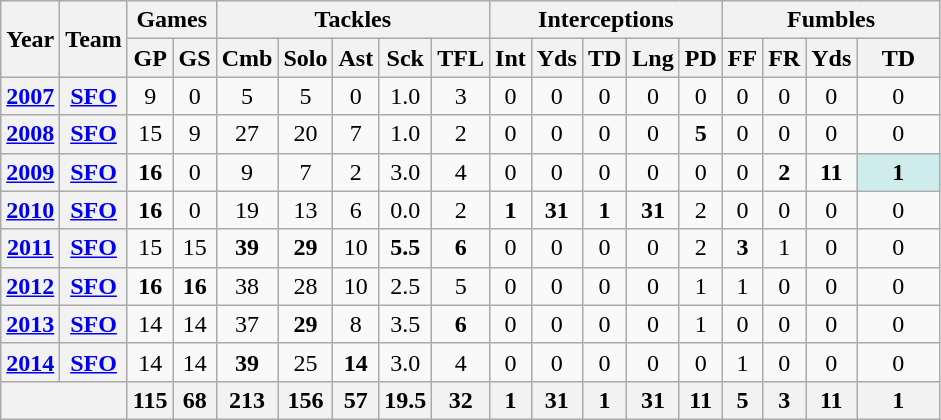<table class="wikitable" style="text-align:center">
<tr>
<th rowspan="2">Year</th>
<th rowspan="2">Team</th>
<th colspan="2">Games</th>
<th colspan="5">Tackles</th>
<th colspan="5">Interceptions</th>
<th colspan="4">Fumbles</th>
</tr>
<tr>
<th>GP</th>
<th>GS</th>
<th>Cmb</th>
<th>Solo</th>
<th>Ast</th>
<th>Sck</th>
<th>TFL</th>
<th>Int</th>
<th>Yds</th>
<th>TD</th>
<th>Lng</th>
<th>PD</th>
<th>FF</th>
<th>FR</th>
<th>Yds</th>
<th>TD</th>
</tr>
<tr>
<th><a href='#'>2007</a></th>
<th><a href='#'>SFO</a></th>
<td>9</td>
<td>0</td>
<td>5</td>
<td>5</td>
<td>0</td>
<td>1.0</td>
<td>3</td>
<td>0</td>
<td>0</td>
<td>0</td>
<td>0</td>
<td>0</td>
<td>0</td>
<td>0</td>
<td>0</td>
<td>0</td>
</tr>
<tr>
<th><a href='#'>2008</a></th>
<th><a href='#'>SFO</a></th>
<td>15</td>
<td>9</td>
<td>27</td>
<td>20</td>
<td>7</td>
<td>1.0</td>
<td>2</td>
<td>0</td>
<td>0</td>
<td>0</td>
<td>0</td>
<td><strong>5</strong></td>
<td>0</td>
<td>0</td>
<td>0</td>
<td>0</td>
</tr>
<tr>
<th><a href='#'>2009</a></th>
<th><a href='#'>SFO</a></th>
<td><strong>16</strong></td>
<td>0</td>
<td>9</td>
<td>7</td>
<td>2</td>
<td>3.0</td>
<td>4</td>
<td>0</td>
<td>0</td>
<td>0</td>
<td>0</td>
<td>0</td>
<td>0</td>
<td><strong>2</strong></td>
<td><strong>11</strong></td>
<td style="background:#cfecec; width:3em;"><strong>1</strong></td>
</tr>
<tr>
<th><a href='#'>2010</a></th>
<th><a href='#'>SFO</a></th>
<td><strong>16</strong></td>
<td>0</td>
<td>19</td>
<td>13</td>
<td>6</td>
<td>0.0</td>
<td>2</td>
<td><strong>1</strong></td>
<td><strong>31</strong></td>
<td><strong>1</strong></td>
<td><strong>31</strong></td>
<td>2</td>
<td>0</td>
<td>0</td>
<td>0</td>
<td>0</td>
</tr>
<tr>
<th><a href='#'>2011</a></th>
<th><a href='#'>SFO</a></th>
<td>15</td>
<td>15</td>
<td><strong>39</strong></td>
<td><strong>29</strong></td>
<td>10</td>
<td><strong>5.5</strong></td>
<td><strong>6</strong></td>
<td>0</td>
<td>0</td>
<td>0</td>
<td>0</td>
<td>2</td>
<td><strong>3</strong></td>
<td>1</td>
<td>0</td>
<td>0</td>
</tr>
<tr>
<th><a href='#'>2012</a></th>
<th><a href='#'>SFO</a></th>
<td><strong>16</strong></td>
<td><strong>16</strong></td>
<td>38</td>
<td>28</td>
<td>10</td>
<td>2.5</td>
<td>5</td>
<td>0</td>
<td>0</td>
<td>0</td>
<td>0</td>
<td>1</td>
<td>1</td>
<td>0</td>
<td>0</td>
<td>0</td>
</tr>
<tr>
<th><a href='#'>2013</a></th>
<th><a href='#'>SFO</a></th>
<td>14</td>
<td>14</td>
<td>37</td>
<td><strong>29</strong></td>
<td>8</td>
<td>3.5</td>
<td><strong>6</strong></td>
<td>0</td>
<td>0</td>
<td>0</td>
<td>0</td>
<td>1</td>
<td>0</td>
<td>0</td>
<td>0</td>
<td>0</td>
</tr>
<tr>
<th><a href='#'>2014</a></th>
<th><a href='#'>SFO</a></th>
<td>14</td>
<td>14</td>
<td><strong>39</strong></td>
<td>25</td>
<td><strong>14</strong></td>
<td>3.0</td>
<td>4</td>
<td>0</td>
<td>0</td>
<td>0</td>
<td>0</td>
<td>0</td>
<td>1</td>
<td>0</td>
<td>0</td>
<td>0</td>
</tr>
<tr>
<th colspan="2"></th>
<th>115</th>
<th>68</th>
<th>213</th>
<th>156</th>
<th>57</th>
<th>19.5</th>
<th>32</th>
<th>1</th>
<th>31</th>
<th>1</th>
<th>31</th>
<th>11</th>
<th>5</th>
<th>3</th>
<th>11</th>
<th>1</th>
</tr>
</table>
